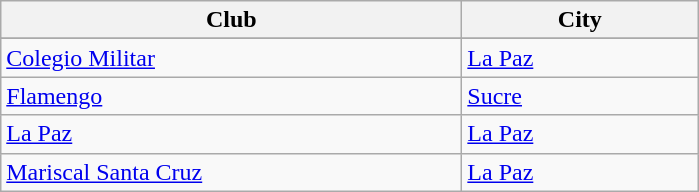<table class="wikitable">
<tr>
<th width="300px">Club</th>
<th width="150px">City</th>
</tr>
<tr>
</tr>
<tr>
<td><a href='#'>Colegio Militar</a></td>
<td><a href='#'>La Paz</a></td>
</tr>
<tr>
<td><a href='#'>Flamengo</a></td>
<td><a href='#'>Sucre</a></td>
</tr>
<tr>
<td><a href='#'>La Paz</a></td>
<td><a href='#'>La Paz</a></td>
</tr>
<tr>
<td><a href='#'>Mariscal Santa Cruz</a></td>
<td><a href='#'>La Paz</a></td>
</tr>
</table>
